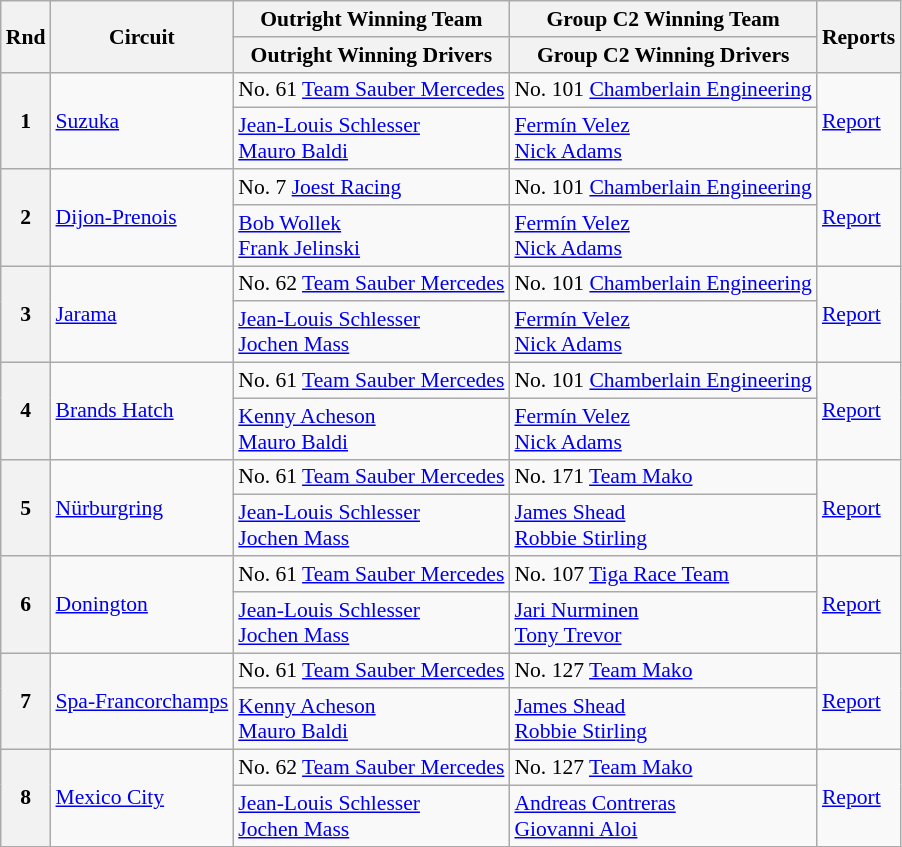<table class="wikitable" style="font-size: 90%;">
<tr>
<th rowspan=2>Rnd</th>
<th rowspan=2>Circuit</th>
<th>Outright Winning Team</th>
<th>Group C2 Winning Team</th>
<th rowspan=2>Reports</th>
</tr>
<tr>
<th>Outright Winning Drivers</th>
<th>Group C2 Winning Drivers</th>
</tr>
<tr>
<th rowspan=2>1</th>
<td rowspan=2><a href='#'>Suzuka</a></td>
<td> No. 61 <a href='#'>Team Sauber Mercedes</a></td>
<td> No. 101 <a href='#'>Chamberlain Engineering</a></td>
<td rowspan=2><a href='#'>Report</a></td>
</tr>
<tr>
<td> <a href='#'>Jean-Louis Schlesser</a><br> <a href='#'>Mauro Baldi</a></td>
<td> <a href='#'>Fermín Velez</a><br> <a href='#'>Nick Adams</a></td>
</tr>
<tr>
<th rowspan=2>2</th>
<td rowspan=2><a href='#'>Dijon-Prenois</a></td>
<td> No. 7 <a href='#'>Joest Racing</a></td>
<td> No. 101 <a href='#'>Chamberlain Engineering</a></td>
<td rowspan=2><a href='#'>Report</a></td>
</tr>
<tr>
<td> <a href='#'>Bob Wollek</a><br> <a href='#'>Frank Jelinski</a></td>
<td> <a href='#'>Fermín Velez</a><br> <a href='#'>Nick Adams</a></td>
</tr>
<tr>
<th rowspan=2>3</th>
<td rowspan=2><a href='#'>Jarama</a></td>
<td> No. 62 <a href='#'>Team Sauber Mercedes</a></td>
<td> No. 101 <a href='#'>Chamberlain Engineering</a></td>
<td rowspan=2><a href='#'>Report</a></td>
</tr>
<tr>
<td> <a href='#'>Jean-Louis Schlesser</a><br> <a href='#'>Jochen Mass</a></td>
<td> <a href='#'>Fermín Velez</a><br> <a href='#'>Nick Adams</a></td>
</tr>
<tr>
<th rowspan=2>4</th>
<td rowspan=2><a href='#'>Brands Hatch</a></td>
<td> No. 61 <a href='#'>Team Sauber Mercedes</a></td>
<td> No. 101 <a href='#'>Chamberlain Engineering</a></td>
<td rowspan=2><a href='#'>Report</a></td>
</tr>
<tr>
<td> <a href='#'>Kenny Acheson</a><br> <a href='#'>Mauro Baldi</a></td>
<td> <a href='#'>Fermín Velez</a><br> <a href='#'>Nick Adams</a></td>
</tr>
<tr>
<th rowspan=2>5</th>
<td rowspan=2><a href='#'>Nürburgring</a></td>
<td> No. 61 <a href='#'>Team Sauber Mercedes</a></td>
<td> No. 171 <a href='#'>Team Mako</a></td>
<td rowspan=2><a href='#'>Report</a></td>
</tr>
<tr>
<td> <a href='#'>Jean-Louis Schlesser</a><br> <a href='#'>Jochen Mass</a></td>
<td> <a href='#'>James Shead</a><br> <a href='#'>Robbie Stirling</a></td>
</tr>
<tr>
<th rowspan=2>6</th>
<td rowspan=2><a href='#'>Donington</a></td>
<td> No. 61 <a href='#'>Team Sauber Mercedes</a></td>
<td> No. 107 <a href='#'>Tiga Race Team</a></td>
<td rowspan=2><a href='#'>Report</a></td>
</tr>
<tr>
<td> <a href='#'>Jean-Louis Schlesser</a><br> <a href='#'>Jochen Mass</a></td>
<td> <a href='#'>Jari Nurminen</a><br> <a href='#'>Tony Trevor</a></td>
</tr>
<tr>
<th rowspan=2>7</th>
<td rowspan=2><a href='#'>Spa-Francorchamps</a></td>
<td> No. 61 <a href='#'>Team Sauber Mercedes</a></td>
<td> No. 127 <a href='#'>Team Mako</a></td>
<td rowspan=2><a href='#'>Report</a></td>
</tr>
<tr>
<td> <a href='#'>Kenny Acheson</a><br> <a href='#'>Mauro Baldi</a></td>
<td> <a href='#'>James Shead</a><br> <a href='#'>Robbie Stirling</a></td>
</tr>
<tr>
<th rowspan=2>8</th>
<td rowspan=2><a href='#'>Mexico City</a></td>
<td> No. 62 <a href='#'>Team Sauber Mercedes</a></td>
<td> No. 127 <a href='#'>Team Mako</a></td>
<td rowspan=2><a href='#'>Report</a></td>
</tr>
<tr>
<td> <a href='#'>Jean-Louis Schlesser</a><br> <a href='#'>Jochen Mass</a></td>
<td> <a href='#'>Andreas Contreras</a><br> <a href='#'>Giovanni Aloi</a></td>
</tr>
</table>
